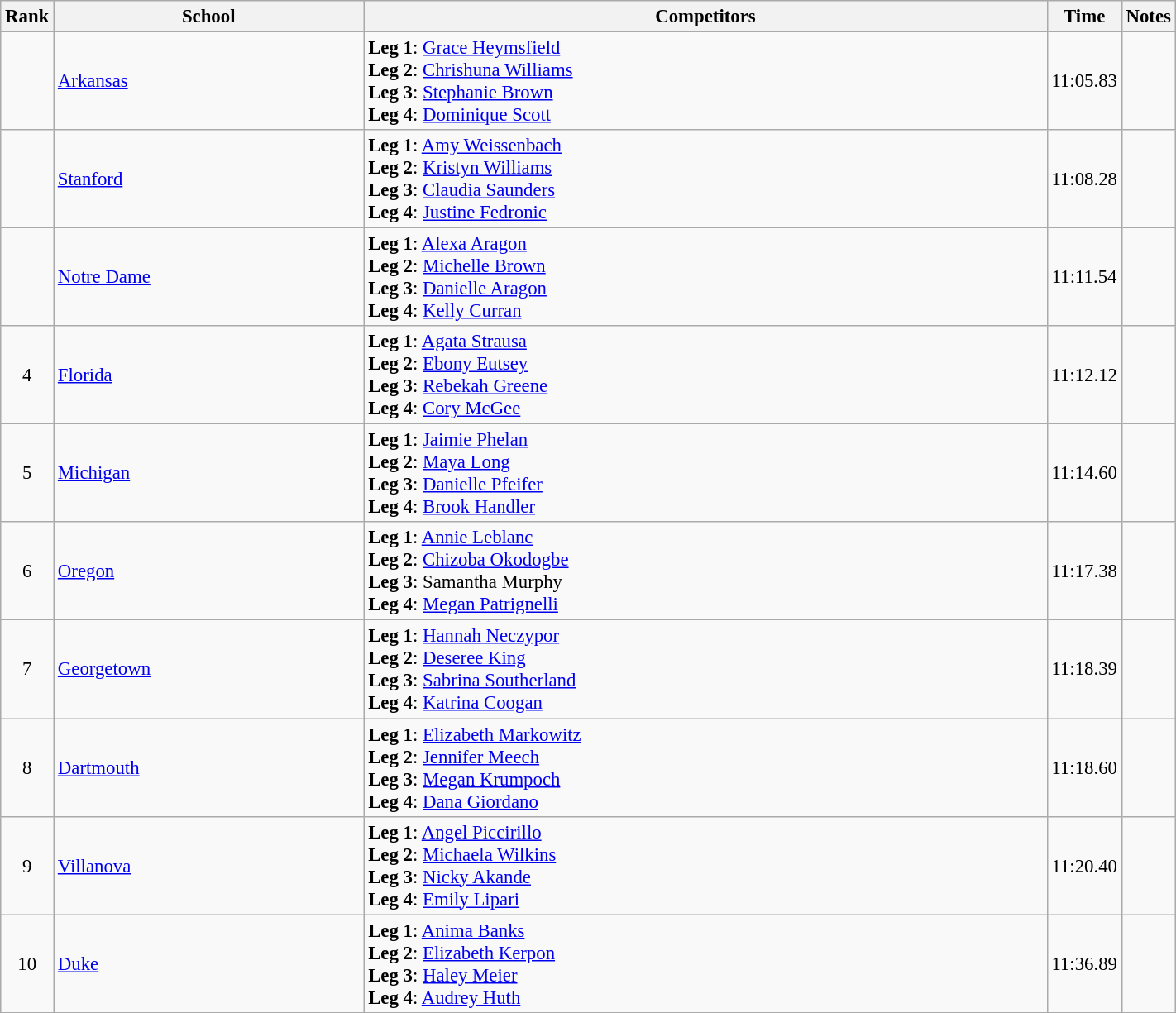<table class="wikitable sortable" width=75% style="text-align:center; font-size:95%">
<tr>
<th width=15>Rank</th>
<th width=300>School</th>
<th width=700>Competitors</th>
<th width=15>Time</th>
<th width=15>Notes</th>
</tr>
<tr>
<td></td>
<td align=left><a href='#'>Arkansas</a></td>
<td align=left><strong>Leg 1</strong>: <a href='#'>Grace Heymsfield</a> <br> <strong>Leg 2</strong>: <a href='#'>Chrishuna Williams</a> <br> <strong>Leg 3</strong>: <a href='#'>Stephanie Brown</a> <br> <strong>Leg 4</strong>: <a href='#'>Dominique Scott</a></td>
<td>11:05.83</td>
<td></td>
</tr>
<tr>
<td></td>
<td align=left><a href='#'>Stanford</a></td>
<td align=left><strong>Leg 1</strong>: <a href='#'>Amy Weissenbach</a> <br> <strong>Leg 2</strong>: <a href='#'>Kristyn Williams</a> <br> <strong>Leg 3</strong>: <a href='#'>Claudia Saunders</a> <br> <strong>Leg 4</strong>: <a href='#'>Justine Fedronic</a> </td>
<td>11:08.28</td>
<td></td>
</tr>
<tr>
<td></td>
<td align=left><a href='#'>Notre Dame</a></td>
<td align=left><strong>Leg 1</strong>: <a href='#'>Alexa Aragon</a> <br> <strong>Leg 2</strong>: <a href='#'>Michelle Brown</a> <br> <strong>Leg 3</strong>: <a href='#'>Danielle Aragon</a> <br> <strong>Leg 4</strong>: <a href='#'>Kelly Curran</a></td>
<td>11:11.54</td>
<td></td>
</tr>
<tr>
<td>4</td>
<td align=left><a href='#'>Florida</a></td>
<td align=left><strong>Leg 1</strong>: <a href='#'>Agata Strausa</a> <br> <strong>Leg 2</strong>: <a href='#'>Ebony Eutsey</a> <br> <strong>Leg 3</strong>: <a href='#'>Rebekah Greene</a> <br> <strong>Leg 4</strong>: <a href='#'>Cory McGee</a></td>
<td>11:12.12</td>
<td></td>
</tr>
<tr>
<td>5</td>
<td align=left><a href='#'>Michigan</a></td>
<td align=left><strong>Leg 1</strong>: <a href='#'>Jaimie Phelan</a> <br> <strong>Leg 2</strong>: <a href='#'>Maya Long</a> <br> <strong>Leg 3</strong>: <a href='#'>Danielle Pfeifer</a> <br> <strong>Leg 4</strong>: <a href='#'>Brook Handler</a></td>
<td>11:14.60</td>
<td></td>
</tr>
<tr>
<td>6</td>
<td align=left><a href='#'>Oregon</a></td>
<td align=left><strong>Leg 1</strong>: <a href='#'>Annie Leblanc</a> <br> <strong>Leg 2</strong>: <a href='#'>Chizoba Okodogbe</a> <br> <strong>Leg 3</strong>: Samantha Murphy <br> <strong>Leg 4</strong>: <a href='#'>Megan Patrignelli</a></td>
<td>11:17.38</td>
<td></td>
</tr>
<tr>
<td>7</td>
<td align=left><a href='#'>Georgetown</a></td>
<td align=left><strong>Leg 1</strong>: <a href='#'>Hannah Neczypor</a> <br> <strong>Leg 2</strong>: <a href='#'>Deseree King</a> <br> <strong>Leg 3</strong>: <a href='#'>Sabrina Southerland</a> <br> <strong>Leg 4</strong>: <a href='#'>Katrina Coogan</a></td>
<td>11:18.39</td>
<td></td>
</tr>
<tr>
<td>8</td>
<td align=left><a href='#'>Dartmouth</a></td>
<td align=left><strong>Leg 1</strong>: <a href='#'>Elizabeth Markowitz</a> <br> <strong>Leg 2</strong>: <a href='#'>Jennifer Meech</a> <br> <strong>Leg 3</strong>: <a href='#'>Megan Krumpoch</a> <br> <strong>Leg 4</strong>: <a href='#'>Dana Giordano</a></td>
<td>11:18.60</td>
<td></td>
</tr>
<tr>
<td>9</td>
<td align=left><a href='#'>Villanova</a></td>
<td align=left><strong>Leg 1</strong>: <a href='#'>Angel Piccirillo</a> <br> <strong>Leg 2</strong>: <a href='#'>Michaela Wilkins</a> <br> <strong>Leg 3</strong>: <a href='#'>Nicky Akande</a> <br> <strong>Leg 4</strong>: <a href='#'>Emily Lipari</a></td>
<td>11:20.40</td>
<td></td>
</tr>
<tr>
<td>10</td>
<td align=left><a href='#'>Duke</a></td>
<td align=left><strong>Leg 1</strong>: <a href='#'>Anima Banks</a> <br> <strong>Leg 2</strong>: <a href='#'>Elizabeth Kerpon</a> <br> <strong>Leg 3</strong>: <a href='#'>Haley Meier</a> <br> <strong>Leg 4</strong>: <a href='#'>Audrey Huth</a></td>
<td>11:36.89</td>
<td></td>
</tr>
<tr>
</tr>
</table>
